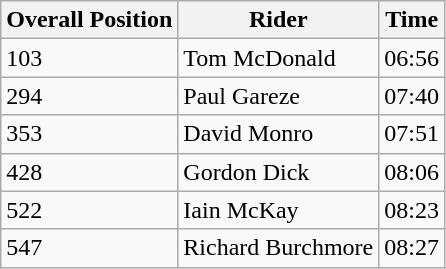<table class="wikitable">
<tr>
<th>Overall Position</th>
<th>Rider</th>
<th>Time</th>
</tr>
<tr>
<td>103</td>
<td>Tom McDonald</td>
<td>06:56</td>
</tr>
<tr>
<td>294</td>
<td>Paul Gareze</td>
<td>07:40</td>
</tr>
<tr>
<td>353</td>
<td>David Monro</td>
<td>07:51</td>
</tr>
<tr>
<td>428</td>
<td>Gordon Dick</td>
<td>08:06</td>
</tr>
<tr>
<td>522</td>
<td>Iain McKay</td>
<td>08:23</td>
</tr>
<tr>
<td>547</td>
<td>Richard Burchmore</td>
<td>08:27</td>
</tr>
</table>
